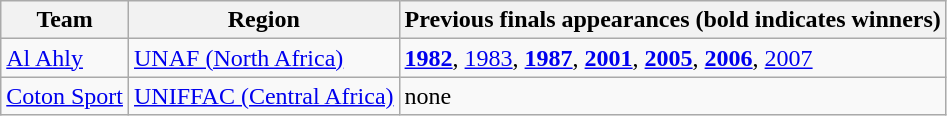<table class="wikitable">
<tr>
<th>Team</th>
<th>Region</th>
<th>Previous finals appearances (bold indicates winners)</th>
</tr>
<tr>
<td> <a href='#'>Al Ahly</a></td>
<td><a href='#'>UNAF (North Africa)</a></td>
<td><strong><a href='#'>1982</a></strong>, <a href='#'>1983</a>, <strong><a href='#'>1987</a></strong>, <strong><a href='#'>2001</a></strong>, <strong><a href='#'>2005</a></strong>, <strong><a href='#'>2006</a></strong>, <a href='#'>2007</a></td>
</tr>
<tr>
<td> <a href='#'>Coton Sport</a></td>
<td><a href='#'>UNIFFAC (Central Africa)</a></td>
<td>none</td>
</tr>
</table>
